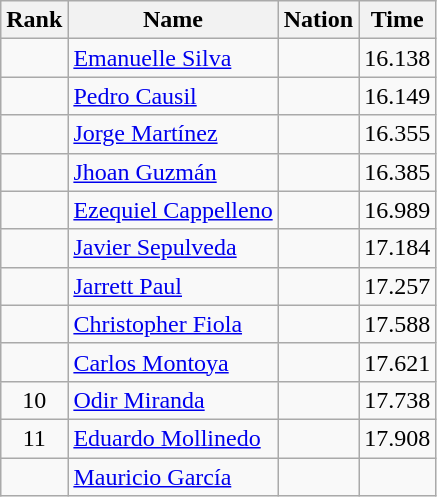<table class="wikitable sortable">
<tr>
<th>Rank</th>
<th>Name</th>
<th>Nation</th>
<th>Time</th>
</tr>
<tr>
<td align="center"></td>
<td><a href='#'>Emanuelle Silva</a></td>
<td></td>
<td align="center">16.138</td>
</tr>
<tr>
<td align="center"></td>
<td><a href='#'>Pedro Causil</a></td>
<td></td>
<td align="center">16.149</td>
</tr>
<tr>
<td align="center"></td>
<td><a href='#'>Jorge Martínez</a></td>
<td></td>
<td align="center">16.355</td>
</tr>
<tr>
<td align="center"></td>
<td><a href='#'>Jhoan Guzmán</a></td>
<td></td>
<td align="center">16.385</td>
</tr>
<tr>
<td align="center"></td>
<td><a href='#'>Ezequiel Cappelleno</a></td>
<td></td>
<td align="center">16.989</td>
</tr>
<tr>
<td align="center"></td>
<td><a href='#'>Javier Sepulveda</a></td>
<td></td>
<td align="center">17.184</td>
</tr>
<tr>
<td align="center"></td>
<td><a href='#'>Jarrett Paul</a></td>
<td></td>
<td align="center">17.257</td>
</tr>
<tr>
<td align=center></td>
<td><a href='#'>Christopher Fiola</a></td>
<td></td>
<td align="center">17.588</td>
</tr>
<tr>
<td align=center></td>
<td><a href='#'>Carlos Montoya</a></td>
<td></td>
<td align="center">17.621</td>
</tr>
<tr>
<td align=center>10</td>
<td><a href='#'>Odir Miranda</a></td>
<td></td>
<td align="center">17.738</td>
</tr>
<tr>
<td align=center>11</td>
<td><a href='#'>Eduardo Mollinedo</a></td>
<td></td>
<td align="center">17.908</td>
</tr>
<tr>
<td align=center></td>
<td><a href='#'>Mauricio García</a></td>
<td></td>
<td align="center"></td>
</tr>
</table>
